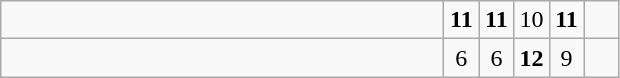<table class="wikitable">
<tr>
<td style="width:18em"><strong></strong></td>
<td align=center style="width:1em"><strong>11</strong></td>
<td align=center style="width:1em"><strong>11</strong></td>
<td align=center style="width:1em">10</td>
<td align=center style="width:1em"><strong>11</strong></td>
<td align=center style="width:1em"></td>
</tr>
<tr>
<td style="width:18em"></td>
<td align=center style="width:1em">6</td>
<td align=center style="width:1em">6</td>
<td align=center style="width:1em"><strong>12</strong></td>
<td align=center style="width:1em">9</td>
<td align=center style="width:1em"></td>
</tr>
</table>
